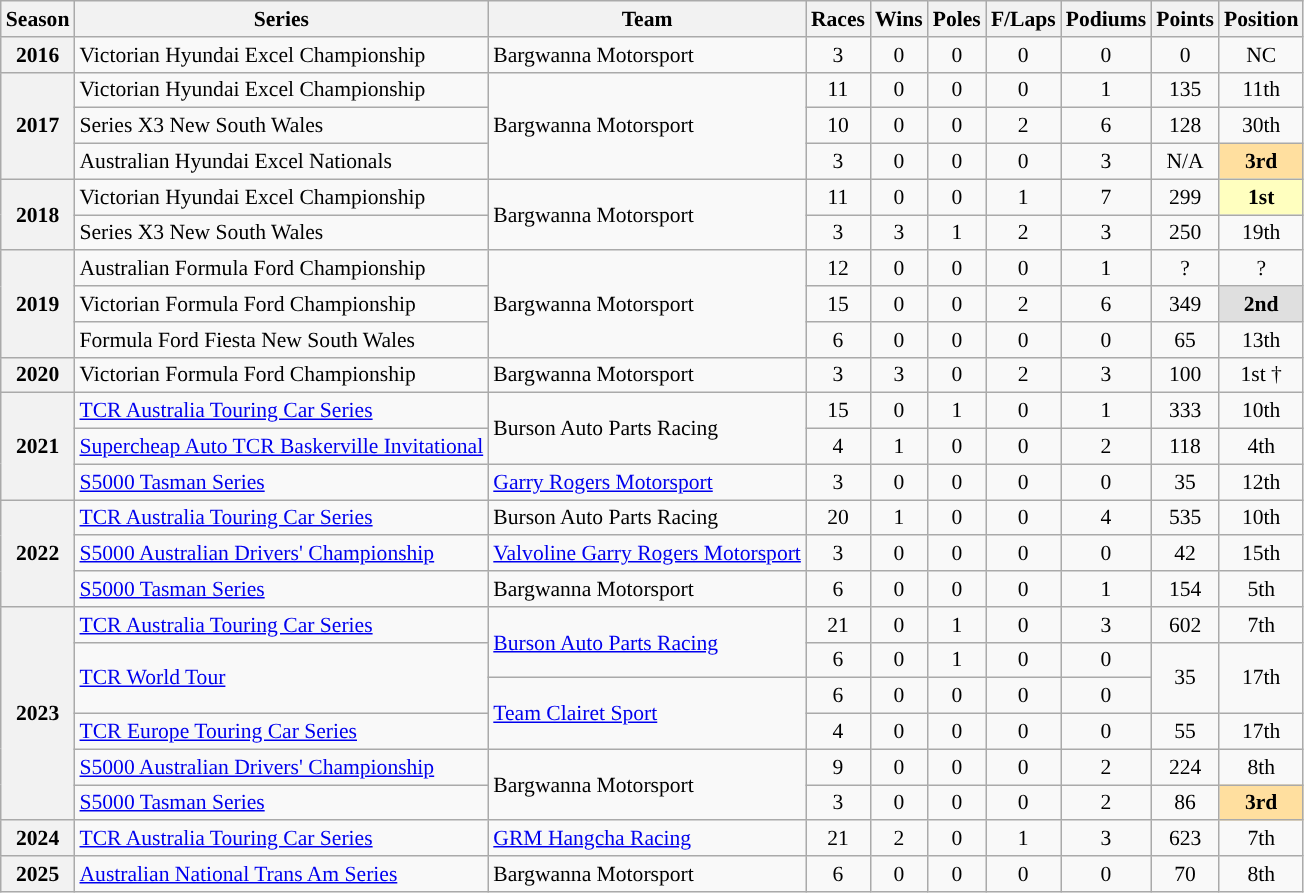<table class="wikitable" style="font-size: 90%; text-align:center">
<tr>
<th>Season</th>
<th>Series</th>
<th>Team</th>
<th>Races</th>
<th>Wins</th>
<th>Poles</th>
<th>F/Laps</th>
<th>Podiums</th>
<th>Points</th>
<th>Position</th>
</tr>
<tr>
<th>2016</th>
<td align=left>Victorian Hyundai Excel Championship</td>
<td align=left>Bargwanna Motorsport</td>
<td>3</td>
<td>0</td>
<td>0</td>
<td>0</td>
<td>0</td>
<td>0</td>
<td>NC</td>
</tr>
<tr>
<th rowspan="3">2017</th>
<td align=left>Victorian Hyundai Excel Championship</td>
<td rowspan="3" align=left>Bargwanna Motorsport</td>
<td>11</td>
<td>0</td>
<td>0</td>
<td>0</td>
<td>1</td>
<td>135</td>
<td>11th</td>
</tr>
<tr>
<td align=left>Series X3 New South Wales</td>
<td>10</td>
<td>0</td>
<td>0</td>
<td>2</td>
<td>6</td>
<td>128</td>
<td>30th</td>
</tr>
<tr>
<td align=left>Australian Hyundai Excel Nationals</td>
<td>3</td>
<td>0</td>
<td>0</td>
<td>0</td>
<td>3</td>
<td>N/A</td>
<td style=background:#ffdf9f><strong>3rd</strong></td>
</tr>
<tr>
<th rowspan="2">2018</th>
<td align=left>Victorian Hyundai Excel Championship</td>
<td rowspan="2" align=left>Bargwanna Motorsport</td>
<td>11</td>
<td>0</td>
<td>0</td>
<td>1</td>
<td>7</td>
<td>299</td>
<td style=background:#ffffbf><strong>1st</strong></td>
</tr>
<tr>
<td align=left>Series X3 New South Wales</td>
<td>3</td>
<td>3</td>
<td>1</td>
<td>2</td>
<td>3</td>
<td>250</td>
<td>19th</td>
</tr>
<tr>
<th rowspan="3">2019</th>
<td align=left>Australian Formula Ford Championship</td>
<td rowspan="3" align=left>Bargwanna Motorsport</td>
<td>12</td>
<td>0</td>
<td>0</td>
<td>0</td>
<td>1</td>
<td>?</td>
<td>?</td>
</tr>
<tr>
<td align=left>Victorian Formula Ford Championship</td>
<td>15</td>
<td>0</td>
<td>0</td>
<td>2</td>
<td>6</td>
<td>349</td>
<td style=background:#dfdfdf><strong>2nd</strong></td>
</tr>
<tr>
<td align=left>Formula Ford Fiesta New South Wales</td>
<td>6</td>
<td>0</td>
<td>0</td>
<td>0</td>
<td>0</td>
<td>65</td>
<td>13th</td>
</tr>
<tr>
<th>2020</th>
<td align=left>Victorian Formula Ford Championship</td>
<td align=left>Bargwanna Motorsport</td>
<td>3</td>
<td>3</td>
<td>0</td>
<td>2</td>
<td>3</td>
<td>100</td>
<td>1st †</td>
</tr>
<tr>
<th rowspan="3">2021</th>
<td align=left><a href='#'>TCR Australia Touring Car Series</a></td>
<td rowspan="2" align=left>Burson Auto Parts Racing</td>
<td>15</td>
<td>0</td>
<td>1</td>
<td>0</td>
<td>1</td>
<td>333</td>
<td>10th</td>
</tr>
<tr>
<td align=left><a href='#'>Supercheap Auto TCR Baskerville Invitational</a></td>
<td>4</td>
<td>1</td>
<td>0</td>
<td>0</td>
<td>2</td>
<td>118</td>
<td>4th</td>
</tr>
<tr>
<td align=left><a href='#'>S5000 Tasman Series</a></td>
<td align=left><a href='#'>Garry Rogers Motorsport</a></td>
<td>3</td>
<td>0</td>
<td>0</td>
<td>0</td>
<td>0</td>
<td>35</td>
<td>12th</td>
</tr>
<tr>
<th rowspan="3">2022</th>
<td align=left><a href='#'>TCR Australia Touring Car Series</a></td>
<td align=left>Burson Auto Parts Racing</td>
<td>20</td>
<td>1</td>
<td>0</td>
<td>0</td>
<td>4</td>
<td>535</td>
<td>10th</td>
</tr>
<tr>
<td align=left><a href='#'>S5000 Australian Drivers' Championship</a></td>
<td align=left><a href='#'>Valvoline Garry Rogers Motorsport</a></td>
<td>3</td>
<td>0</td>
<td>0</td>
<td>0</td>
<td>0</td>
<td>42</td>
<td>15th</td>
</tr>
<tr>
<td align=left><a href='#'>S5000 Tasman Series</a></td>
<td align=left>Bargwanna Motorsport</td>
<td>6</td>
<td>0</td>
<td>0</td>
<td>0</td>
<td>1</td>
<td>154</td>
<td>5th</td>
</tr>
<tr>
<th rowspan="6">2023</th>
<td align=left><a href='#'>TCR Australia Touring Car Series</a></td>
<td rowspan=2 align="left"><a href='#'>Burson Auto Parts Racing</a></td>
<td>21</td>
<td>0</td>
<td>1</td>
<td>0</td>
<td>3</td>
<td>602</td>
<td>7th</td>
</tr>
<tr>
<td rowspan="2" align="left"><a href='#'>TCR World Tour</a></td>
<td>6</td>
<td>0</td>
<td>1</td>
<td>0</td>
<td>0</td>
<td rowspan="2">35</td>
<td rowspan="2">17th</td>
</tr>
<tr>
<td rowspan="2" align="left"><a href='#'>Team Clairet Sport</a></td>
<td>6</td>
<td>0</td>
<td>0</td>
<td>0</td>
<td>0</td>
</tr>
<tr>
<td align=left><a href='#'>TCR Europe Touring Car Series</a></td>
<td>4</td>
<td>0</td>
<td>0</td>
<td>0</td>
<td>0</td>
<td>55</td>
<td>17th</td>
</tr>
<tr>
<td align=left><a href='#'>S5000 Australian Drivers' Championship</a></td>
<td rowspan=2 align=left>Bargwanna Motorsport</td>
<td>9</td>
<td>0</td>
<td>0</td>
<td>0</td>
<td>2</td>
<td>224</td>
<td>8th</td>
</tr>
<tr>
<td align=left><a href='#'>S5000 Tasman Series</a></td>
<td>3</td>
<td>0</td>
<td>0</td>
<td>0</td>
<td>2</td>
<td>86</td>
<td style="background:#ffdf9f"><strong>3rd</strong></td>
</tr>
<tr>
<th>2024</th>
<td align=left><a href='#'>TCR Australia Touring Car Series</a></td>
<td align=left><a href='#'>GRM Hangcha Racing</a></td>
<td>21</td>
<td>2</td>
<td>0</td>
<td>1</td>
<td>3</td>
<td>623</td>
<td>7th</td>
</tr>
<tr>
<th>2025</th>
<td align=left><a href='#'>Australian National Trans Am Series</a></td>
<td align=left>Bargwanna Motorsport</td>
<td>6</td>
<td>0</td>
<td>0</td>
<td>0</td>
<td>0</td>
<td>70</td>
<td>8th</td>
</tr>
</table>
